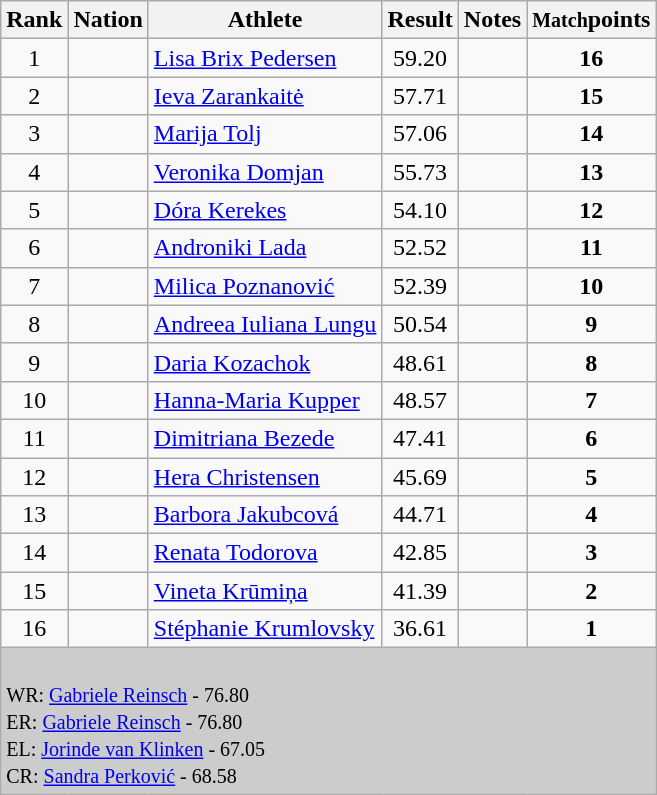<table class="wikitable sortable" style="text-align:left;">
<tr>
<th>Rank</th>
<th>Nation</th>
<th>Athlete</th>
<th>Result</th>
<th>Notes</th>
<th><small>Match</small>points</th>
</tr>
<tr>
<td align=center>1</td>
<td></td>
<td><a href='#'>Lisa Brix Pedersen</a></td>
<td align=center>59.20</td>
<td></td>
<td align=center><strong>16</strong></td>
</tr>
<tr>
<td align=center>2</td>
<td></td>
<td><a href='#'>Ieva Zarankaitė</a></td>
<td align=center>57.71</td>
<td></td>
<td align=center><strong>15</strong></td>
</tr>
<tr>
<td align=center>3</td>
<td></td>
<td><a href='#'>Marija Tolj</a></td>
<td align=center>57.06</td>
<td></td>
<td align=center><strong>14</strong></td>
</tr>
<tr>
<td align=center>4</td>
<td></td>
<td><a href='#'>Veronika Domjan</a></td>
<td align=center>55.73</td>
<td></td>
<td align=center><strong>13</strong></td>
</tr>
<tr>
<td align=center>5</td>
<td></td>
<td><a href='#'>Dóra Kerekes</a></td>
<td align=center>54.10</td>
<td></td>
<td align=center><strong>12</strong></td>
</tr>
<tr>
<td align=center>6</td>
<td></td>
<td><a href='#'>Androniki Lada</a></td>
<td align=center>52.52</td>
<td></td>
<td align=center><strong>11</strong></td>
</tr>
<tr>
<td align=center>7</td>
<td></td>
<td><a href='#'>Milica Poznanović</a></td>
<td align=center>52.39</td>
<td align=center></td>
<td align=center><strong>10</strong></td>
</tr>
<tr>
<td align=center>8</td>
<td></td>
<td><a href='#'>Andreea Iuliana Lungu</a></td>
<td align=center>50.54</td>
<td></td>
<td align=center><strong>9</strong></td>
</tr>
<tr>
<td align=center>9</td>
<td></td>
<td><a href='#'>Daria Kozachok</a></td>
<td align=center>48.61</td>
<td align=center></td>
<td align=center><strong>8</strong></td>
</tr>
<tr>
<td align=center>10</td>
<td></td>
<td><a href='#'>Hanna-Maria Kupper</a></td>
<td align=center>48.57</td>
<td align=center></td>
<td align=center><strong>7</strong></td>
</tr>
<tr>
<td align=center>11</td>
<td></td>
<td><a href='#'>Dimitriana Bezede</a></td>
<td align=center>47.41</td>
<td></td>
<td align=center><strong>6</strong></td>
</tr>
<tr>
<td align=center>12</td>
<td></td>
<td><a href='#'>Hera Christensen</a></td>
<td align=center>45.69</td>
<td></td>
<td align=center><strong>5</strong></td>
</tr>
<tr>
<td align=center>13</td>
<td></td>
<td><a href='#'>Barbora Jakubcová</a></td>
<td align=center>44.71</td>
<td></td>
<td align=center><strong>4</strong></td>
</tr>
<tr>
<td align=center>14</td>
<td></td>
<td><a href='#'>Renata Todorova</a></td>
<td align=center>42.85</td>
<td></td>
<td align=center><strong>3</strong></td>
</tr>
<tr>
<td align=center>15</td>
<td></td>
<td><a href='#'>Vineta Krūmiņa</a></td>
<td align=center>41.39</td>
<td></td>
<td align=center><strong>2</strong></td>
</tr>
<tr>
<td align=center>16</td>
<td></td>
<td><a href='#'>Stéphanie Krumlovsky</a></td>
<td align=center>36.61</td>
<td></td>
<td align=center><strong>1</strong></td>
</tr>
<tr>
<td colspan="6" bgcolor="#cccccc"><br>
<small>WR:  <a href='#'>Gabriele Reinsch</a> - 76.80<br>ER:  <a href='#'>Gabriele Reinsch</a> - 76.80<br></small>
<small>EL:   <a href='#'>Jorinde van Klinken</a> - 67.05<br>CR:  <a href='#'>Sandra Perković</a> - 68.58</small></td>
</tr>
</table>
